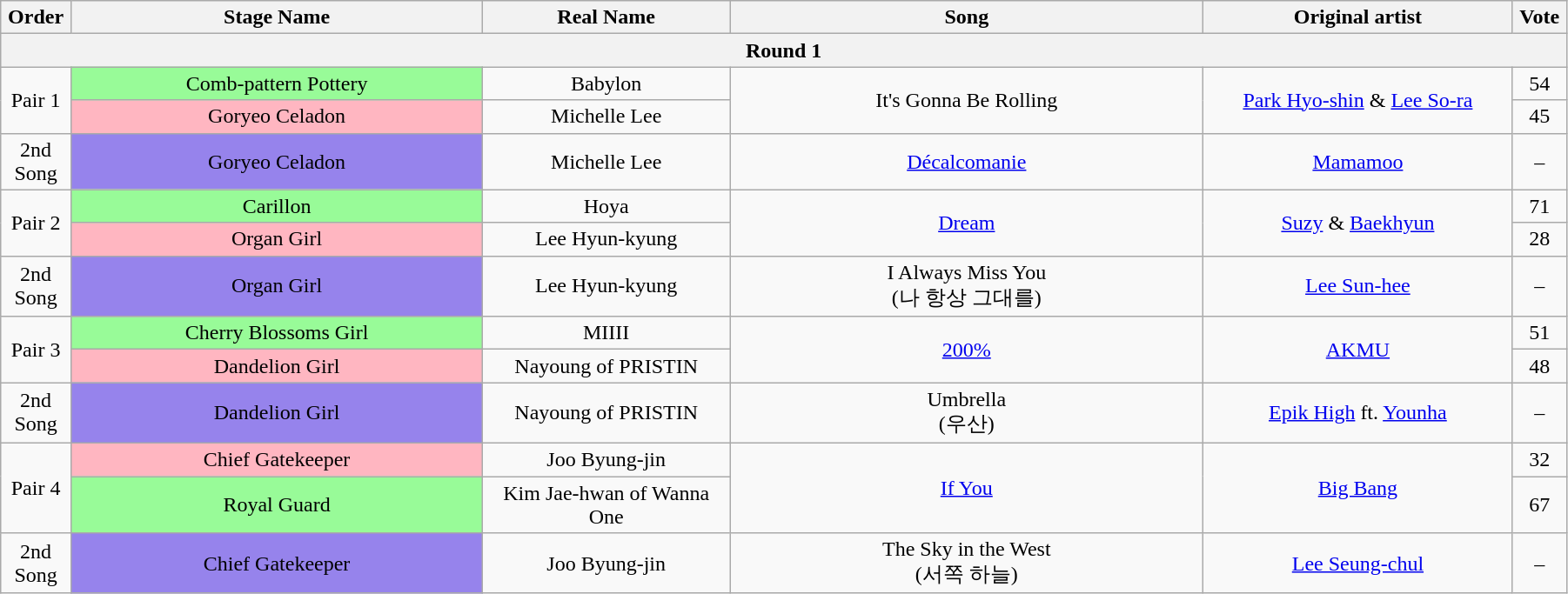<table class="wikitable" style="text-align:center; width:95%;">
<tr>
<th style="width:1%;">Order</th>
<th style="width:20%;">Stage Name</th>
<th style="width:12%;">Real Name</th>
<th style="width:23%;">Song</th>
<th style="width:15%;">Original artist</th>
<th style="width:1%;">Vote</th>
</tr>
<tr>
<th colspan=6>Round 1</th>
</tr>
<tr>
<td rowspan=2>Pair 1</td>
<td bgcolor="palegreen">Comb-pattern Pottery</td>
<td>Babylon</td>
<td rowspan=2>It's Gonna Be Rolling</td>
<td rowspan=2><a href='#'>Park Hyo-shin</a> & <a href='#'>Lee So-ra</a></td>
<td>54</td>
</tr>
<tr>
<td bgcolor="lightpink">Goryeo Celadon</td>
<td>Michelle Lee</td>
<td>45</td>
</tr>
<tr>
<td>2nd Song</td>
<td bgcolor="#9683EC">Goryeo Celadon</td>
<td>Michelle Lee</td>
<td><a href='#'>Décalcomanie</a></td>
<td><a href='#'>Mamamoo</a></td>
<td>–</td>
</tr>
<tr>
<td rowspan=2>Pair 2</td>
<td bgcolor="palegreen">Carillon</td>
<td>Hoya</td>
<td rowspan=2><a href='#'>Dream</a></td>
<td rowspan=2><a href='#'>Suzy</a> & <a href='#'>Baekhyun</a></td>
<td>71</td>
</tr>
<tr>
<td bgcolor="lightpink">Organ Girl</td>
<td>Lee Hyun-kyung</td>
<td>28</td>
</tr>
<tr>
<td>2nd Song</td>
<td bgcolor="#9683EC">Organ Girl</td>
<td>Lee Hyun-kyung</td>
<td>I Always Miss You<br>(나 항상 그대를)</td>
<td><a href='#'>Lee Sun-hee</a></td>
<td>–</td>
</tr>
<tr>
<td rowspan=2>Pair 3</td>
<td bgcolor="palegreen">Cherry Blossoms Girl</td>
<td>MIIII</td>
<td rowspan=2><a href='#'>200%</a></td>
<td rowspan=2><a href='#'>AKMU</a></td>
<td>51</td>
</tr>
<tr>
<td bgcolor="lightpink">Dandelion Girl</td>
<td>Nayoung of PRISTIN</td>
<td>48</td>
</tr>
<tr>
<td>2nd Song</td>
<td bgcolor="#9683EC">Dandelion Girl</td>
<td>Nayoung of PRISTIN</td>
<td>Umbrella<br>(우산)</td>
<td><a href='#'>Epik High</a> ft. <a href='#'>Younha</a></td>
<td>–</td>
</tr>
<tr>
<td rowspan=2>Pair 4</td>
<td bgcolor="lightpink">Chief Gatekeeper</td>
<td>Joo Byung-jin</td>
<td rowspan=2><a href='#'>If You</a></td>
<td rowspan=2><a href='#'>Big Bang</a></td>
<td>32</td>
</tr>
<tr>
<td bgcolor="palegreen">Royal Guard</td>
<td>Kim Jae-hwan of Wanna One</td>
<td>67</td>
</tr>
<tr>
<td>2nd Song</td>
<td bgcolor="#9683EC">Chief Gatekeeper</td>
<td>Joo Byung-jin</td>
<td>The Sky in the West<br>(서쪽 하늘)</td>
<td><a href='#'>Lee Seung-chul</a></td>
<td>–</td>
</tr>
</table>
